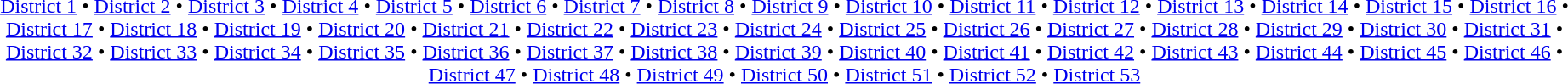<table id=toc class=toc summary=Contents>
<tr>
<td align=center><br><a href='#'>District 1</a> • <a href='#'>District 2</a> • <a href='#'>District 3</a> • <a href='#'>District 4</a> • <a href='#'>District 5</a> • <a href='#'>District 6</a> • <a href='#'>District 7</a> • <a href='#'>District 8</a> • <a href='#'>District 9</a> • <a href='#'>District 10</a> • <a href='#'>District 11</a> • <a href='#'>District 12</a> • <a href='#'>District 13</a> • <a href='#'>District 14</a> • <a href='#'>District 15</a> • <a href='#'>District 16</a> • <a href='#'>District 17</a> • <a href='#'>District 18</a> • <a href='#'>District 19</a> • <a href='#'>District 20</a> • <a href='#'>District 21</a> • <a href='#'>District 22</a> • <a href='#'>District 23</a> • <a href='#'>District 24</a> • <a href='#'>District 25</a> • <a href='#'>District 26</a> • <a href='#'>District 27</a> • <a href='#'>District 28</a> • <a href='#'>District 29</a> • <a href='#'>District 30</a> • <a href='#'>District 31</a> • <a href='#'>District 32</a> • <a href='#'>District 33</a> • <a href='#'>District 34</a> • <a href='#'>District 35</a> • <a href='#'>District 36</a> • <a href='#'>District 37</a> • <a href='#'>District 38</a> • <a href='#'>District 39</a> • <a href='#'>District 40</a> • <a href='#'>District 41</a> • <a href='#'>District 42</a> • <a href='#'>District 43</a> • <a href='#'>District 44</a> • <a href='#'>District 45</a> • <a href='#'>District 46</a> • <a href='#'>District 47</a> • <a href='#'>District 48</a> • <a href='#'>District 49</a> • <a href='#'>District 50</a> • <a href='#'>District 51</a> • <a href='#'>District 52</a> • <a href='#'>District 53</a> </td>
</tr>
</table>
